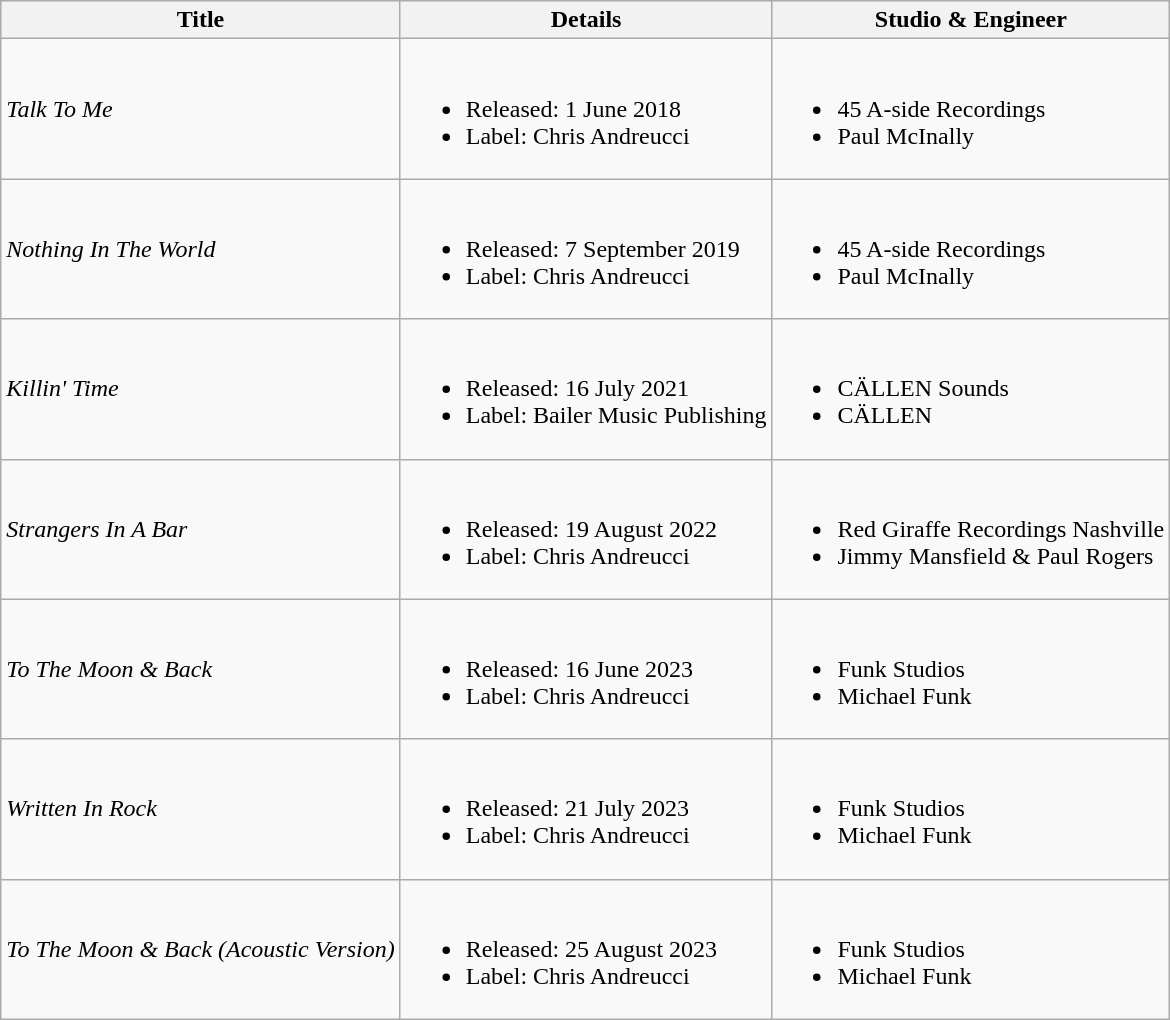<table class="wikitable">
<tr>
<th>Title</th>
<th>Details</th>
<th>Studio & Engineer</th>
</tr>
<tr>
<td><em>Talk To Me</em></td>
<td><br><ul><li>Released: 1 June 2018</li><li>Label: Chris Andreucci</li></ul></td>
<td><br><ul><li>45 A-side Recordings</li><li>Paul McInally</li></ul></td>
</tr>
<tr>
<td><em>Nothing In The World</em></td>
<td><br><ul><li>Released: 7 September 2019</li><li>Label: Chris Andreucci</li></ul></td>
<td><br><ul><li>45 A-side Recordings</li><li>Paul McInally</li></ul></td>
</tr>
<tr>
<td><em>Killin' Time</em></td>
<td><br><ul><li>Released: 16 July 2021</li><li>Label: Bailer Music Publishing</li></ul></td>
<td><br><ul><li>CÄLLEN Sounds</li><li>CÄLLEN</li></ul></td>
</tr>
<tr>
<td><em>Strangers In A Bar</em></td>
<td><br><ul><li>Released: 19 August 2022</li><li>Label: Chris Andreucci</li></ul></td>
<td><br><ul><li>Red Giraffe Recordings Nashville</li><li>Jimmy Mansfield & Paul Rogers</li></ul></td>
</tr>
<tr>
<td><em>To The Moon & Back</em></td>
<td><br><ul><li>Released: 16 June 2023</li><li>Label: Chris Andreucci</li></ul></td>
<td><br><ul><li>Funk Studios</li><li>Michael Funk</li></ul></td>
</tr>
<tr>
<td><em>Written In Rock</em></td>
<td><br><ul><li>Released: 21 July 2023</li><li>Label: Chris Andreucci</li></ul></td>
<td><br><ul><li>Funk Studios</li><li>Michael Funk</li></ul></td>
</tr>
<tr>
<td><em>To The Moon & Back (Acoustic Version)</em></td>
<td><br><ul><li>Released: 25 August 2023</li><li>Label: Chris Andreucci</li></ul></td>
<td><br><ul><li>Funk Studios</li><li>Michael Funk</li></ul></td>
</tr>
</table>
